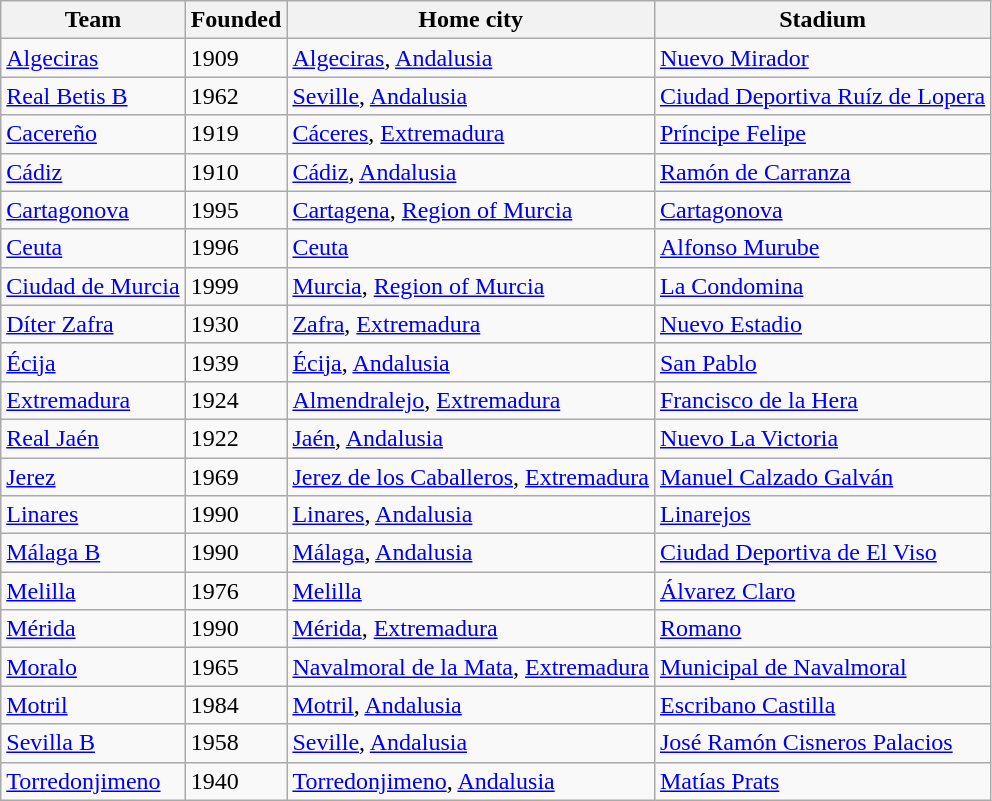<table class="wikitable sortable">
<tr>
<th>Team</th>
<th>Founded</th>
<th>Home city</th>
<th>Stadium</th>
</tr>
<tr>
<td><a href='#'>Algeciras</a></td>
<td>1909</td>
<td><a href='#'>Algeciras</a>, <a href='#'>Andalusia</a></td>
<td><a href='#'>Nuevo Mirador</a></td>
</tr>
<tr>
<td><a href='#'>Real Betis B</a></td>
<td>1962</td>
<td><a href='#'>Seville</a>, <a href='#'>Andalusia</a></td>
<td><a href='#'>Ciudad Deportiva Ruíz de Lopera</a></td>
</tr>
<tr>
<td><a href='#'>Cacereño</a></td>
<td>1919</td>
<td><a href='#'>Cáceres</a>, <a href='#'>Extremadura</a></td>
<td><a href='#'>Príncipe Felipe</a></td>
</tr>
<tr>
<td><a href='#'>Cádiz</a></td>
<td>1910</td>
<td><a href='#'>Cádiz</a>, <a href='#'>Andalusia</a></td>
<td><a href='#'>Ramón de Carranza</a></td>
</tr>
<tr>
<td><a href='#'>Cartagonova</a></td>
<td>1995</td>
<td><a href='#'>Cartagena</a>, <a href='#'>Region of Murcia</a></td>
<td><a href='#'>Cartagonova</a></td>
</tr>
<tr>
<td><a href='#'>Ceuta</a></td>
<td>1996</td>
<td><a href='#'>Ceuta</a></td>
<td><a href='#'>Alfonso Murube</a></td>
</tr>
<tr>
<td><a href='#'>Ciudad de Murcia</a></td>
<td>1999</td>
<td><a href='#'>Murcia</a>, <a href='#'>Region of Murcia</a></td>
<td><a href='#'>La Condomina</a></td>
</tr>
<tr>
<td><a href='#'>Díter Zafra</a></td>
<td>1930</td>
<td><a href='#'>Zafra</a>, <a href='#'>Extremadura</a></td>
<td><a href='#'>Nuevo Estadio</a></td>
</tr>
<tr>
<td><a href='#'>Écija</a></td>
<td>1939</td>
<td><a href='#'>Écija</a>, <a href='#'>Andalusia</a></td>
<td><a href='#'>San Pablo</a></td>
</tr>
<tr>
<td><a href='#'>Extremadura</a></td>
<td>1924</td>
<td><a href='#'>Almendralejo</a>, <a href='#'>Extremadura</a></td>
<td><a href='#'>Francisco de la Hera</a></td>
</tr>
<tr>
<td><a href='#'>Real Jaén</a></td>
<td>1922</td>
<td><a href='#'>Jaén</a>, <a href='#'>Andalusia</a></td>
<td><a href='#'>Nuevo La Victoria</a></td>
</tr>
<tr>
<td><a href='#'>Jerez</a></td>
<td>1969</td>
<td><a href='#'>Jerez de los Caballeros</a>, <a href='#'>Extremadura</a></td>
<td><a href='#'>Manuel Calzado Galván</a></td>
</tr>
<tr>
<td><a href='#'>Linares</a></td>
<td>1990</td>
<td><a href='#'>Linares</a>, <a href='#'>Andalusia</a></td>
<td><a href='#'>Linarejos</a></td>
</tr>
<tr>
<td><a href='#'>Málaga B</a></td>
<td>1990</td>
<td><a href='#'>Málaga</a>, <a href='#'>Andalusia</a></td>
<td><a href='#'>Ciudad Deportiva de El Viso</a></td>
</tr>
<tr>
<td><a href='#'>Melilla</a></td>
<td>1976</td>
<td><a href='#'>Melilla</a></td>
<td><a href='#'>Álvarez Claro</a></td>
</tr>
<tr>
<td><a href='#'>Mérida</a></td>
<td>1990</td>
<td><a href='#'>Mérida</a>, <a href='#'>Extremadura</a></td>
<td><a href='#'>Romano</a></td>
</tr>
<tr>
<td><a href='#'>Moralo</a></td>
<td>1965</td>
<td><a href='#'>Navalmoral de la Mata</a>, <a href='#'>Extremadura</a></td>
<td><a href='#'>Municipal de Navalmoral</a></td>
</tr>
<tr>
<td><a href='#'>Motril</a></td>
<td>1984</td>
<td><a href='#'>Motril</a>, <a href='#'>Andalusia</a></td>
<td><a href='#'>Escribano Castilla</a></td>
</tr>
<tr>
<td><a href='#'>Sevilla B</a></td>
<td>1958</td>
<td><a href='#'>Seville</a>, <a href='#'>Andalusia</a></td>
<td><a href='#'>José Ramón Cisneros Palacios</a></td>
</tr>
<tr>
<td><a href='#'>Torredonjimeno</a></td>
<td>1940</td>
<td><a href='#'>Torredonjimeno</a>, <a href='#'>Andalusia</a></td>
<td><a href='#'>Matías Prats</a></td>
</tr>
</table>
